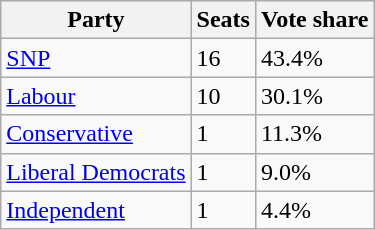<table class="wikitable">
<tr>
<th>Party</th>
<th>Seats</th>
<th>Vote share</th>
</tr>
<tr>
<td><a href='#'>SNP</a></td>
<td>16</td>
<td>43.4%</td>
</tr>
<tr>
<td><a href='#'>Labour</a></td>
<td>10</td>
<td>30.1%</td>
</tr>
<tr>
<td><a href='#'>Conservative</a></td>
<td>1</td>
<td>11.3%</td>
</tr>
<tr>
<td><a href='#'>Liberal Democrats</a></td>
<td>1</td>
<td>9.0%</td>
</tr>
<tr>
<td><a href='#'>Independent</a></td>
<td>1</td>
<td>4.4%</td>
</tr>
</table>
